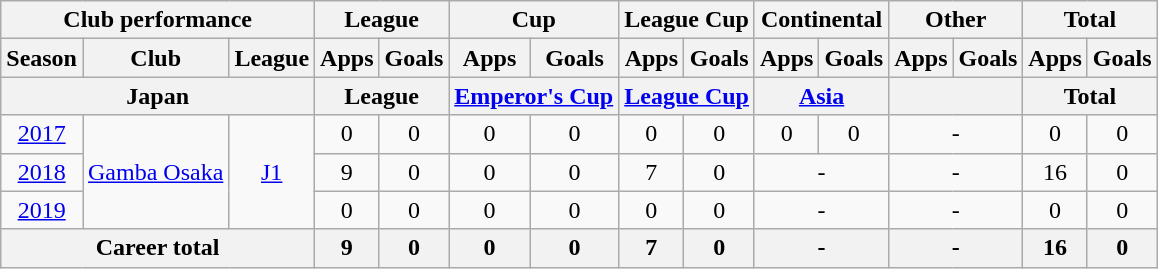<table class="wikitable" style="text-align:center">
<tr>
<th colspan=3>Club performance</th>
<th colspan=2>League</th>
<th colspan=2>Cup</th>
<th colspan=2>League Cup</th>
<th colspan=2>Continental</th>
<th colspan=2>Other</th>
<th colspan=2>Total</th>
</tr>
<tr>
<th>Season</th>
<th>Club</th>
<th>League</th>
<th>Apps</th>
<th>Goals</th>
<th>Apps</th>
<th>Goals</th>
<th>Apps</th>
<th>Goals</th>
<th>Apps</th>
<th>Goals</th>
<th>Apps</th>
<th>Goals</th>
<th>Apps</th>
<th>Goals</th>
</tr>
<tr>
<th colspan=3>Japan</th>
<th colspan=2>League</th>
<th colspan=2><a href='#'>Emperor's Cup</a></th>
<th colspan=2><a href='#'>League Cup</a></th>
<th colspan=2><a href='#'>Asia</a></th>
<th colspan=2></th>
<th colspan=2>Total</th>
</tr>
<tr>
<td><a href='#'>2017</a></td>
<td rowspan="3"><a href='#'>Gamba Osaka</a></td>
<td rowspan="3"><a href='#'>J1</a></td>
<td>0</td>
<td>0</td>
<td>0</td>
<td>0</td>
<td>0</td>
<td>0</td>
<td>0</td>
<td>0</td>
<td colspan="2">-</td>
<td>0</td>
<td>0</td>
</tr>
<tr>
<td><a href='#'>2018</a></td>
<td>9</td>
<td>0</td>
<td>0</td>
<td>0</td>
<td>7</td>
<td>0</td>
<td colspan="2">-</td>
<td colspan="2">-</td>
<td>16</td>
<td>0</td>
</tr>
<tr>
<td><a href='#'>2019</a></td>
<td>0</td>
<td>0</td>
<td>0</td>
<td>0</td>
<td>0</td>
<td>0</td>
<td colspan="2">-</td>
<td colspan="2">-</td>
<td>0</td>
<td>0</td>
</tr>
<tr>
<th colspan=3>Career total</th>
<th>9</th>
<th>0</th>
<th>0</th>
<th>0</th>
<th>7</th>
<th>0</th>
<th colspan="2">-</th>
<th colspan="2">-</th>
<th>16</th>
<th>0</th>
</tr>
</table>
